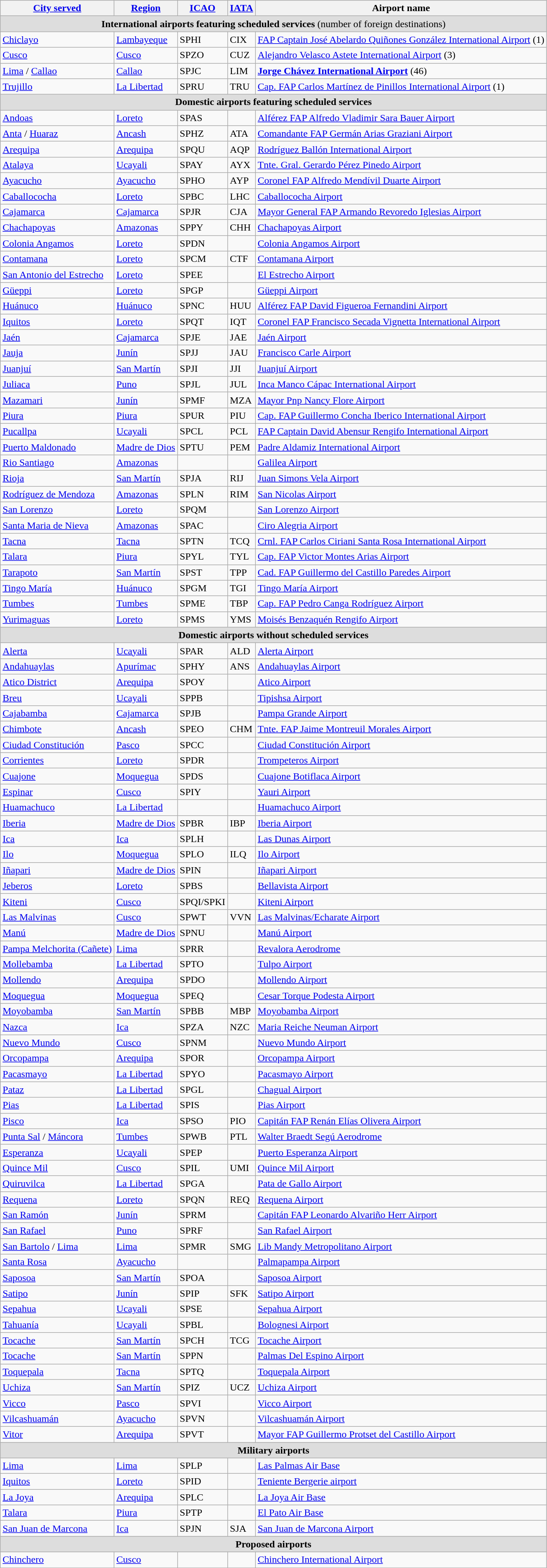<table class="wikitable sortable">
<tr style="vertical-align:baseline; font-weight:bold;">
<th><a href='#'>City served</a></th>
<th><a href='#'>Region</a></th>
<th><a href='#'>ICAO</a></th>
<th><a href='#'>IATA</a></th>
<th>Airport name</th>
</tr>
<tr class="sortbottom" style="background:#ddd;">
<td colspan="5" style="text-align:center;"><strong>International airports featuring scheduled services</strong> (number of foreign destinations)</td>
</tr>
<tr>
<td><a href='#'>Chiclayo</a></td>
<td><a href='#'>Lambayeque</a></td>
<td>SPHI</td>
<td>CIX</td>
<td><a href='#'>FAP Captain José Abelardo Quiñones González International Airport</a> (1)</td>
</tr>
<tr>
<td><a href='#'>Cusco</a></td>
<td><a href='#'>Cusco</a></td>
<td>SPZO</td>
<td>CUZ</td>
<td><a href='#'>Alejandro Velasco Astete International Airport</a> (3)</td>
</tr>
<tr>
<td><a href='#'>Lima</a> / <a href='#'>Callao</a></td>
<td><a href='#'>Callao</a></td>
<td>SPJC</td>
<td>LIM</td>
<td><strong><a href='#'>Jorge Chávez International Airport</a></strong> (46)</td>
</tr>
<tr>
<td><a href='#'>Trujillo</a></td>
<td><a href='#'>La Libertad</a></td>
<td>SPRU</td>
<td>TRU</td>
<td><a href='#'>Cap. FAP Carlos Martínez de Pinillos International Airport</a> (1)</td>
</tr>
<tr class="sortbottom" style="background:#ddd;">
<td colspan="5" style="text-align:center;"><strong>Domestic airports featuring scheduled services</strong></td>
</tr>
<tr>
<td><a href='#'>Andoas</a></td>
<td><a href='#'>Loreto</a></td>
<td>SPAS</td>
<td></td>
<td><a href='#'>Alférez FAP Alfredo Vladimir Sara Bauer Airport</a></td>
</tr>
<tr>
<td><a href='#'>Anta</a> / <a href='#'>Huaraz</a></td>
<td><a href='#'>Ancash</a></td>
<td>SPHZ</td>
<td>ATA</td>
<td><a href='#'>Comandante FAP Germán Arias Graziani Airport</a></td>
</tr>
<tr>
<td><a href='#'>Arequipa</a></td>
<td><a href='#'>Arequipa</a></td>
<td>SPQU</td>
<td>AQP</td>
<td><a href='#'>Rodríguez Ballón International Airport</a></td>
</tr>
<tr>
<td><a href='#'>Atalaya</a></td>
<td><a href='#'>Ucayali</a></td>
<td>SPAY</td>
<td>AYX</td>
<td><a href='#'>Tnte. Gral. Gerardo Pérez Pinedo Airport</a></td>
</tr>
<tr>
<td><a href='#'>Ayacucho</a></td>
<td><a href='#'>Ayacucho</a></td>
<td>SPHO</td>
<td>AYP</td>
<td><a href='#'>Coronel FAP Alfredo Mendívil Duarte Airport</a></td>
</tr>
<tr>
<td><a href='#'>Caballococha</a></td>
<td><a href='#'>Loreto</a></td>
<td>SPBC</td>
<td>LHC</td>
<td><a href='#'>Caballococha Airport</a></td>
</tr>
<tr>
<td><a href='#'>Cajamarca</a></td>
<td><a href='#'>Cajamarca</a></td>
<td>SPJR</td>
<td>CJA</td>
<td><a href='#'>Mayor General FAP Armando Revoredo Iglesias Airport</a></td>
</tr>
<tr>
<td><a href='#'>Chachapoyas</a></td>
<td><a href='#'>Amazonas</a></td>
<td>SPPY</td>
<td>CHH</td>
<td><a href='#'>Chachapoyas Airport</a></td>
</tr>
<tr>
<td><a href='#'>Colonia Angamos</a></td>
<td><a href='#'>Loreto</a></td>
<td>SPDN</td>
<td></td>
<td><a href='#'>Colonia Angamos Airport</a></td>
</tr>
<tr>
<td><a href='#'>Contamana</a></td>
<td><a href='#'>Loreto</a></td>
<td>SPCM</td>
<td>CTF</td>
<td><a href='#'>Contamana Airport</a></td>
</tr>
<tr>
<td><a href='#'>San Antonio del Estrecho</a></td>
<td><a href='#'>Loreto</a></td>
<td>SPEE</td>
<td></td>
<td><a href='#'>El Estrecho Airport</a></td>
</tr>
<tr>
<td><a href='#'>Güeppi</a></td>
<td><a href='#'>Loreto</a></td>
<td>SPGP</td>
<td></td>
<td><a href='#'>Güeppi Airport</a></td>
</tr>
<tr>
<td><a href='#'>Huánuco</a></td>
<td><a href='#'>Huánuco</a></td>
<td>SPNC</td>
<td>HUU</td>
<td><a href='#'>Alférez FAP David Figueroa Fernandini Airport</a></td>
</tr>
<tr>
<td><a href='#'>Iquitos</a></td>
<td><a href='#'>Loreto</a></td>
<td>SPQT</td>
<td>IQT</td>
<td><a href='#'>Coronel FAP Francisco Secada Vignetta International Airport</a></td>
</tr>
<tr>
<td><a href='#'>Jaén</a></td>
<td><a href='#'>Cajamarca</a></td>
<td>SPJE</td>
<td>JAE</td>
<td><a href='#'>Jaén Airport</a></td>
</tr>
<tr>
<td><a href='#'>Jauja</a></td>
<td><a href='#'>Junín</a></td>
<td>SPJJ</td>
<td>JAU</td>
<td><a href='#'>Francisco Carle Airport</a></td>
</tr>
<tr>
<td><a href='#'>Juanjuí</a></td>
<td><a href='#'>San Martín</a></td>
<td>SPJI</td>
<td>JJI</td>
<td><a href='#'>Juanjuí Airport</a></td>
</tr>
<tr>
<td><a href='#'>Juliaca</a></td>
<td><a href='#'>Puno</a></td>
<td>SPJL</td>
<td>JUL</td>
<td><a href='#'>Inca Manco Cápac International Airport</a></td>
</tr>
<tr>
<td><a href='#'>Mazamari</a></td>
<td><a href='#'>Junín</a></td>
<td>SPMF</td>
<td>MZA</td>
<td><a href='#'>Mayor Pnp Nancy Flore Airport</a></td>
</tr>
<tr>
<td><a href='#'>Piura</a></td>
<td><a href='#'>Piura</a></td>
<td>SPUR</td>
<td>PIU</td>
<td><a href='#'>Cap. FAP Guillermo Concha Iberico International Airport</a></td>
</tr>
<tr>
<td><a href='#'>Pucallpa</a></td>
<td><a href='#'>Ucayali</a></td>
<td>SPCL</td>
<td>PCL</td>
<td><a href='#'>FAP Captain David Abensur Rengifo International Airport</a></td>
</tr>
<tr>
<td><a href='#'>Puerto Maldonado</a></td>
<td><a href='#'>Madre de Dios</a></td>
<td>SPTU</td>
<td>PEM</td>
<td><a href='#'>Padre Aldamiz International Airport</a></td>
</tr>
<tr>
<td><a href='#'>Rio Santiago</a></td>
<td><a href='#'>Amazonas</a></td>
<td></td>
<td></td>
<td><a href='#'>Galilea Airport</a></td>
</tr>
<tr>
<td><a href='#'>Rioja</a></td>
<td><a href='#'>San Martín</a></td>
<td>SPJA</td>
<td>RIJ</td>
<td><a href='#'>Juan Simons Vela Airport</a></td>
</tr>
<tr>
<td><a href='#'>Rodríguez de Mendoza</a></td>
<td><a href='#'>Amazonas</a></td>
<td>SPLN</td>
<td>RIM</td>
<td><a href='#'>San Nicolas Airport</a></td>
</tr>
<tr>
<td><a href='#'>San Lorenzo</a></td>
<td><a href='#'>Loreto</a></td>
<td>SPQM</td>
<td></td>
<td><a href='#'>San Lorenzo Airport</a></td>
</tr>
<tr>
<td><a href='#'>Santa Maria de Nieva</a></td>
<td><a href='#'>Amazonas</a></td>
<td>SPAC</td>
<td></td>
<td><a href='#'>Ciro Alegria Airport</a></td>
</tr>
<tr>
<td><a href='#'>Tacna</a></td>
<td><a href='#'>Tacna</a></td>
<td>SPTN</td>
<td>TCQ</td>
<td><a href='#'>Crnl. FAP Carlos Ciriani Santa Rosa International Airport</a></td>
</tr>
<tr>
<td><a href='#'>Talara</a></td>
<td><a href='#'>Piura</a></td>
<td>SPYL</td>
<td>TYL</td>
<td><a href='#'>Cap. FAP Victor Montes Arias Airport</a></td>
</tr>
<tr>
<td><a href='#'>Tarapoto</a></td>
<td><a href='#'>San Martín</a></td>
<td>SPST</td>
<td>TPP</td>
<td><a href='#'>Cad. FAP Guillermo del Castillo Paredes Airport</a></td>
</tr>
<tr>
<td><a href='#'>Tingo María</a></td>
<td><a href='#'>Huánuco</a></td>
<td>SPGM</td>
<td>TGI</td>
<td><a href='#'>Tingo María Airport</a></td>
</tr>
<tr>
<td><a href='#'>Tumbes</a></td>
<td><a href='#'>Tumbes</a></td>
<td>SPME</td>
<td>TBP</td>
<td><a href='#'>Cap. FAP Pedro Canga Rodríguez Airport</a></td>
</tr>
<tr>
<td><a href='#'>Yurimaguas</a></td>
<td><a href='#'>Loreto</a></td>
<td>SPMS</td>
<td>YMS</td>
<td><a href='#'>Moisés Benzaquén Rengifo Airport</a></td>
</tr>
<tr class="sortbottom" style="background:#ddd;">
<td colspan="5" style="text-align:center;"><strong>Domestic airports without scheduled services</strong></td>
</tr>
<tr>
<td><a href='#'>Alerta</a></td>
<td><a href='#'>Ucayali</a></td>
<td>SPAR</td>
<td>ALD</td>
<td><a href='#'>Alerta Airport</a></td>
</tr>
<tr>
<td><a href='#'>Andahuaylas</a></td>
<td><a href='#'>Apurímac</a></td>
<td>SPHY</td>
<td>ANS</td>
<td><a href='#'>Andahuaylas  Airport</a></td>
</tr>
<tr>
<td><a href='#'>Atico District</a></td>
<td><a href='#'>Arequipa</a></td>
<td>SPOY</td>
<td></td>
<td><a href='#'>Atico Airport</a></td>
</tr>
<tr>
<td><a href='#'>Breu</a></td>
<td><a href='#'>Ucayali</a></td>
<td>SPPB</td>
<td></td>
<td><a href='#'>Tipishsa Airport</a></td>
</tr>
<tr>
<td><a href='#'>Cajabamba</a></td>
<td><a href='#'>Cajamarca</a></td>
<td>SPJB</td>
<td></td>
<td><a href='#'>Pampa Grande Airport</a></td>
</tr>
<tr>
<td><a href='#'>Chimbote</a></td>
<td><a href='#'>Ancash</a></td>
<td>SPEO</td>
<td>CHM</td>
<td><a href='#'>Tnte. FAP Jaime Montreuil Morales Airport</a></td>
</tr>
<tr>
<td><a href='#'>Ciudad Constitución</a></td>
<td><a href='#'>Pasco</a></td>
<td>SPCC</td>
<td></td>
<td><a href='#'>Ciudad Constitución Airport</a></td>
</tr>
<tr>
<td><a href='#'>Corrientes</a></td>
<td><a href='#'>Loreto</a></td>
<td>SPDR</td>
<td></td>
<td><a href='#'>Trompeteros Airport</a></td>
</tr>
<tr>
<td><a href='#'>Cuajone</a></td>
<td><a href='#'>Moquegua</a></td>
<td>SPDS</td>
<td></td>
<td><a href='#'>Cuajone Botiflaca Airport</a></td>
</tr>
<tr>
<td><a href='#'>Espinar</a></td>
<td><a href='#'>Cusco</a></td>
<td>SPIY</td>
<td></td>
<td><a href='#'>Yauri Airport</a></td>
</tr>
<tr>
<td><a href='#'>Huamachuco</a></td>
<td><a href='#'>La Libertad</a></td>
<td></td>
<td></td>
<td><a href='#'>Huamachuco Airport</a></td>
</tr>
<tr>
<td><a href='#'>Iberia</a></td>
<td><a href='#'>Madre de Dios</a></td>
<td>SPBR</td>
<td>IBP</td>
<td><a href='#'>Iberia Airport</a></td>
</tr>
<tr>
<td><a href='#'>Ica</a></td>
<td><a href='#'>Ica</a></td>
<td>SPLH</td>
<td></td>
<td><a href='#'>Las Dunas Airport</a></td>
</tr>
<tr>
<td><a href='#'>Ilo</a></td>
<td><a href='#'>Moquegua</a></td>
<td>SPLO</td>
<td>ILQ</td>
<td><a href='#'>Ilo Airport</a></td>
</tr>
<tr>
<td><a href='#'>Iñapari</a></td>
<td><a href='#'>Madre de Dios</a></td>
<td>SPIN</td>
<td></td>
<td><a href='#'>Iñapari Airport</a></td>
</tr>
<tr>
<td><a href='#'>Jeberos</a></td>
<td><a href='#'>Loreto</a></td>
<td>SPBS</td>
<td></td>
<td><a href='#'>Bellavista Airport</a></td>
</tr>
<tr>
<td><a href='#'>Kiteni</a></td>
<td><a href='#'>Cusco</a></td>
<td>SPQI/SPKI</td>
<td></td>
<td><a href='#'>Kiteni Airport</a></td>
</tr>
<tr>
<td><a href='#'>Las Malvinas</a></td>
<td><a href='#'>Cusco</a></td>
<td>SPWT</td>
<td>VVN</td>
<td><a href='#'>Las Malvinas/Echarate Airport</a></td>
</tr>
<tr>
<td><a href='#'>Manú</a></td>
<td><a href='#'>Madre de Dios</a></td>
<td>SPNU</td>
<td></td>
<td><a href='#'>Manú Airport</a></td>
</tr>
<tr>
<td><a href='#'> Pampa Melchorita (Cañete)</a></td>
<td><a href='#'> Lima</a></td>
<td>SPRR</td>
<td></td>
<td><a href='#'>Revalora Aerodrome</a></td>
</tr>
<tr>
<td><a href='#'>Mollebamba</a></td>
<td><a href='#'>La Libertad</a></td>
<td>SPTO</td>
<td></td>
<td><a href='#'>Tulpo Airport</a></td>
</tr>
<tr>
<td><a href='#'>Mollendo</a></td>
<td><a href='#'>Arequipa</a></td>
<td>SPDO</td>
<td></td>
<td><a href='#'>Mollendo Airport</a></td>
</tr>
<tr>
<td><a href='#'>Moquegua</a></td>
<td><a href='#'>Moquegua</a></td>
<td>SPEQ</td>
<td></td>
<td><a href='#'>Cesar Torque Podesta Airport</a></td>
</tr>
<tr>
<td><a href='#'>Moyobamba</a></td>
<td><a href='#'>San Martín</a></td>
<td>SPBB</td>
<td>MBP</td>
<td><a href='#'>Moyobamba Airport</a></td>
</tr>
<tr>
<td><a href='#'>Nazca</a></td>
<td><a href='#'>Ica</a></td>
<td>SPZA</td>
<td>NZC</td>
<td><a href='#'>Maria Reiche Neuman Airport</a></td>
</tr>
<tr>
<td><a href='#'> Nuevo Mundo</a></td>
<td><a href='#'>Cusco</a></td>
<td>SPNM</td>
<td></td>
<td><a href='#'> Nuevo Mundo Airport</a></td>
</tr>
<tr>
<td><a href='#'>Orcopampa</a></td>
<td><a href='#'>Arequipa</a></td>
<td>SPOR</td>
<td></td>
<td><a href='#'>Orcopampa Airport</a></td>
</tr>
<tr>
<td><a href='#'>Pacasmayo</a></td>
<td><a href='#'>La Libertad</a></td>
<td>SPYO</td>
<td></td>
<td><a href='#'>Pacasmayo Airport</a></td>
</tr>
<tr>
<td><a href='#'>Pataz</a></td>
<td><a href='#'>La Libertad</a></td>
<td>SPGL</td>
<td></td>
<td><a href='#'>Chagual Airport</a></td>
</tr>
<tr>
<td><a href='#'>Pias</a></td>
<td><a href='#'>La Libertad</a></td>
<td>SPIS</td>
<td></td>
<td><a href='#'>Pias Airport</a></td>
</tr>
<tr>
<td><a href='#'>Pisco</a></td>
<td><a href='#'>Ica</a></td>
<td>SPSO</td>
<td>PIO</td>
<td><a href='#'>Capitán FAP Renán Elías Olivera Airport</a></td>
</tr>
<tr>
<td><a href='#'>Punta Sal</a> / <a href='#'>Máncora</a></td>
<td><a href='#'>Tumbes</a></td>
<td>SPWB</td>
<td>PTL</td>
<td><a href='#'>Walter Braedt Segú Aerodrome</a></td>
</tr>
<tr>
<td><a href='#'>Esperanza</a></td>
<td><a href='#'>Ucayali</a></td>
<td>SPEP</td>
<td></td>
<td><a href='#'>Puerto Esperanza Airport</a></td>
</tr>
<tr>
<td><a href='#'>Quince Mil</a></td>
<td><a href='#'>Cusco</a></td>
<td>SPIL</td>
<td>UMI</td>
<td><a href='#'>Quince Mil Airport</a></td>
</tr>
<tr>
<td><a href='#'>Quiruvilca</a></td>
<td><a href='#'>La Libertad</a></td>
<td>SPGA</td>
<td></td>
<td><a href='#'>Pata de Gallo Airport</a></td>
</tr>
<tr>
<td><a href='#'>Requena</a></td>
<td><a href='#'>Loreto</a></td>
<td>SPQN</td>
<td>REQ</td>
<td><a href='#'>Requena Airport</a></td>
</tr>
<tr>
<td><a href='#'>San Ramón</a></td>
<td><a href='#'>Junín</a></td>
<td>SPRM</td>
<td></td>
<td><a href='#'>Capitán FAP Leonardo Alvariño Herr Airport</a></td>
</tr>
<tr>
<td><a href='#'>San Rafael</a></td>
<td><a href='#'>Puno</a></td>
<td>SPRF</td>
<td></td>
<td><a href='#'>San Rafael Airport</a></td>
</tr>
<tr>
<td><a href='#'>San Bartolo</a> / <a href='#'>Lima</a></td>
<td><a href='#'>Lima</a></td>
<td>SPMR</td>
<td>SMG</td>
<td><a href='#'>Lib Mandy Metropolitano Airport</a></td>
</tr>
<tr>
<td><a href='#'>Santa Rosa</a></td>
<td><a href='#'>Ayacucho</a></td>
<td></td>
<td></td>
<td><a href='#'>Palmapampa Airport</a></td>
</tr>
<tr>
<td><a href='#'>Saposoa</a></td>
<td><a href='#'>San Martín</a></td>
<td>SPOA</td>
<td></td>
<td><a href='#'>Saposoa Airport</a></td>
</tr>
<tr>
<td><a href='#'>Satipo</a></td>
<td><a href='#'>Junín</a></td>
<td>SPIP</td>
<td>SFK</td>
<td><a href='#'>Satipo Airport</a></td>
</tr>
<tr>
<td><a href='#'>Sepahua</a></td>
<td><a href='#'>Ucayali</a></td>
<td>SPSE</td>
<td></td>
<td><a href='#'>Sepahua Airport</a></td>
</tr>
<tr>
<td><a href='#'>Tahuanía</a></td>
<td><a href='#'>Ucayali</a></td>
<td>SPBL</td>
<td></td>
<td><a href='#'>Bolognesi Airport</a></td>
</tr>
<tr>
<td><a href='#'>Tocache</a></td>
<td><a href='#'>San Martín</a></td>
<td>SPCH</td>
<td>TCG</td>
<td><a href='#'>Tocache Airport</a></td>
</tr>
<tr>
<td><a href='#'>Tocache</a></td>
<td><a href='#'>San Martín</a></td>
<td>SPPN</td>
<td></td>
<td><a href='#'>Palmas Del Espino Airport</a></td>
</tr>
<tr>
<td><a href='#'>Toquepala</a></td>
<td><a href='#'>Tacna</a></td>
<td>SPTQ</td>
<td></td>
<td><a href='#'>Toquepala Airport</a></td>
</tr>
<tr>
<td><a href='#'>Uchiza</a></td>
<td><a href='#'>San Martín</a></td>
<td>SPIZ</td>
<td>UCZ</td>
<td><a href='#'>Uchiza Airport</a></td>
</tr>
<tr>
<td><a href='#'>Vicco</a></td>
<td><a href='#'>Pasco</a></td>
<td>SPVI</td>
<td></td>
<td><a href='#'>Vicco Airport</a></td>
</tr>
<tr>
<td><a href='#'>Vilcashuamán</a></td>
<td><a href='#'>Ayacucho</a></td>
<td>SPVN</td>
<td></td>
<td><a href='#'>Vilcashuamán Airport</a></td>
</tr>
<tr>
<td><a href='#'>Vitor</a></td>
<td><a href='#'>Arequipa</a></td>
<td>SPVT</td>
<td></td>
<td><a href='#'>Mayor FAP Guillermo Protset del Castillo Airport</a></td>
</tr>
<tr class="sortbottom" style="background:#ddd;">
<td colspan="5" style="text-align:center;"><strong>Military airports</strong></td>
</tr>
<tr>
<td><a href='#'>Lima</a></td>
<td><a href='#'>Lima</a></td>
<td>SPLP</td>
<td></td>
<td><a href='#'>Las Palmas Air Base</a></td>
</tr>
<tr>
<td><a href='#'>Iquitos</a></td>
<td><a href='#'>Loreto</a></td>
<td>SPID</td>
<td></td>
<td><a href='#'>Teniente Bergerie airport</a></td>
</tr>
<tr>
<td><a href='#'>La Joya</a></td>
<td><a href='#'>Arequipa</a></td>
<td>SPLC</td>
<td></td>
<td><a href='#'>La Joya Air Base</a></td>
</tr>
<tr>
<td><a href='#'>Talara</a></td>
<td><a href='#'>Piura</a></td>
<td>SPTP</td>
<td></td>
<td><a href='#'>El Pato Air Base</a></td>
</tr>
<tr>
<td><a href='#'>San Juan de Marcona</a></td>
<td><a href='#'>Ica</a></td>
<td>SPJN</td>
<td>SJA</td>
<td><a href='#'>San Juan de Marcona Airport</a></td>
</tr>
<tr class="sortbottom" style="background:#ddd;">
<td colspan="5" style="text-align:center;"><strong>Proposed airports</strong></td>
</tr>
<tr>
<td><a href='#'>Chinchero</a></td>
<td><a href='#'>Cusco</a></td>
<td></td>
<td></td>
<td><a href='#'>Chinchero International Airport</a></td>
</tr>
</table>
